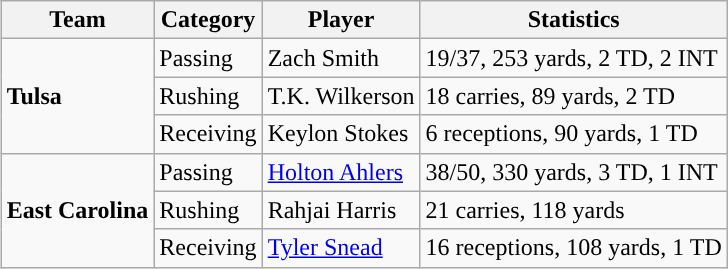<table class="wikitable" style="float: right;">
<tr>
<th>Team</th>
<th>Category</th>
<th>Player</th>
<th>Statistics</th>
</tr>
<tr>
<td rowspan=3><strong>Tulsa</strong></td>
<td>Passing</td>
<td>Zach Smith</td>
<td>19/37, 253 yards, 2 TD, 2 INT</td>
</tr>
<tr>
<td>Rushing</td>
<td>T.K. Wilkerson</td>
<td>18 carries, 89 yards, 2 TD</td>
</tr>
<tr>
<td>Receiving</td>
<td>Keylon Stokes</td>
<td>6 receptions, 90 yards, 1 TD</td>
</tr>
<tr>
<td rowspan=3><strong>East Carolina</strong></td>
<td>Passing</td>
<td><a href='#'>Holton Ahlers</a></td>
<td>38/50, 330 yards, 3 TD, 1 INT</td>
</tr>
<tr>
<td>Rushing</td>
<td>Rahjai Harris</td>
<td>21 carries, 118 yards</td>
</tr>
<tr>
<td>Receiving</td>
<td><a href='#'>Tyler Snead</a></td>
<td>16 receptions, 108 yards, 1 TD</td>
</tr>
</table>
